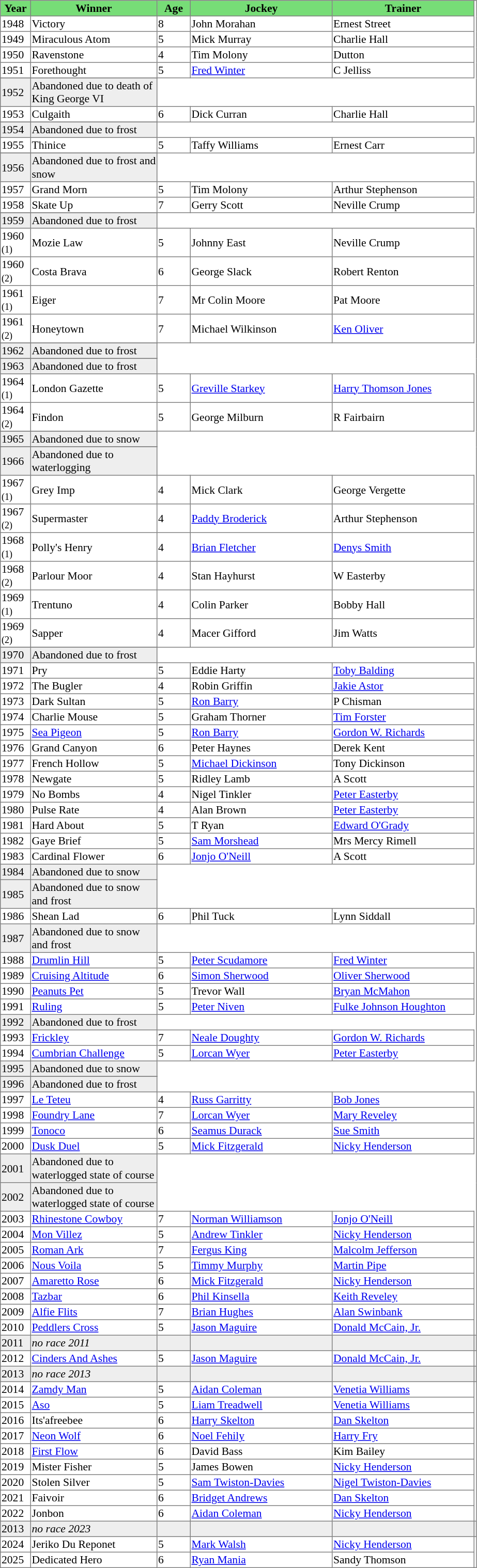<table class = "sortable" | border="1" style="border-collapse: collapse; font-size:90%">
<tr bgcolor="#77dd77" align="center">
<th width="36px"><strong>Year</strong><br></th>
<th width="160px"><strong>Winner</strong><br></th>
<th width="40px"><strong>Age</strong><br></th>
<th width="180px"><strong>Jockey</strong><br></th>
<th width="180px"><strong>Trainer</strong><br></th>
</tr>
<tr>
<td>1948</td>
<td>Victory</td>
<td>8</td>
<td>John Morahan</td>
<td>Ernest Street</td>
</tr>
<tr>
<td>1949</td>
<td>Miraculous Atom</td>
<td>5</td>
<td>Mick Murray</td>
<td>Charlie Hall</td>
</tr>
<tr>
<td>1950</td>
<td>Ravenstone</td>
<td>4</td>
<td>Tim Molony</td>
<td>Dutton</td>
</tr>
<tr>
<td>1951</td>
<td>Forethought</td>
<td>5</td>
<td><a href='#'>Fred Winter</a></td>
<td>C Jelliss</td>
</tr>
<tr>
</tr>
<tr bgcolor="#eeeeee">
<td>1952<td>Abandoned due to death of King George VI</td></td>
</tr>
<tr>
<td>1953</td>
<td>Culgaith</td>
<td>6</td>
<td>Dick Curran</td>
<td>Charlie Hall</td>
</tr>
<tr>
</tr>
<tr bgcolor="#eeeeee">
<td>1954<td>Abandoned due to frost</td></td>
</tr>
<tr>
<td>1955</td>
<td>Thinice</td>
<td>5</td>
<td>Taffy Williams</td>
<td>Ernest Carr</td>
</tr>
<tr>
</tr>
<tr bgcolor="#eeeeee">
<td>1956<td>Abandoned due to frost and snow</td></td>
</tr>
<tr>
<td>1957</td>
<td>Grand Morn</td>
<td>5</td>
<td>Tim Molony</td>
<td>Arthur Stephenson</td>
</tr>
<tr>
<td>1958</td>
<td>Skate Up</td>
<td>7</td>
<td>Gerry Scott</td>
<td>Neville Crump</td>
</tr>
<tr>
</tr>
<tr bgcolor="#eeeeee">
<td>1959<td>Abandoned due to frost</td></td>
</tr>
<tr>
<td>1960 <small>(1)</small></td>
<td>Mozie Law</td>
<td>5</td>
<td>Johnny East</td>
<td>Neville Crump</td>
</tr>
<tr>
<td>1960 <small>(2)</small></td>
<td>Costa Brava</td>
<td>6</td>
<td>George Slack</td>
<td>Robert Renton</td>
</tr>
<tr>
<td>1961 <small>(1)</small></td>
<td>Eiger</td>
<td>7</td>
<td>Mr Colin Moore</td>
<td>Pat Moore</td>
</tr>
<tr>
<td>1961 <small>(2)</small></td>
<td>Honeytown</td>
<td>7</td>
<td>Michael Wilkinson</td>
<td><a href='#'>Ken Oliver</a></td>
</tr>
<tr>
</tr>
<tr bgcolor="#eeeeee">
<td>1962<td>Abandoned due to frost</td></td>
</tr>
<tr>
</tr>
<tr bgcolor="#eeeeee">
<td>1963<td>Abandoned due to frost</td></td>
</tr>
<tr>
<td>1964 <small>(1)</small></td>
<td>London Gazette</td>
<td>5</td>
<td><a href='#'>Greville Starkey</a></td>
<td><a href='#'>Harry Thomson Jones</a></td>
</tr>
<tr>
<td>1964 <small>(2)</small></td>
<td>Findon</td>
<td>5</td>
<td>George Milburn</td>
<td>R Fairbairn</td>
</tr>
<tr>
</tr>
<tr bgcolor="#eeeeee">
<td>1965<td>Abandoned due to snow</td></td>
</tr>
<tr>
</tr>
<tr bgcolor="#eeeeee">
<td>1966<td>Abandoned due to waterlogging</td></td>
</tr>
<tr>
<td>1967 <small>(1)</small></td>
<td>Grey Imp</td>
<td>4</td>
<td>Mick Clark</td>
<td>George Vergette</td>
</tr>
<tr>
<td>1967 <small>(2)</small></td>
<td>Supermaster</td>
<td>4</td>
<td><a href='#'>Paddy Broderick</a></td>
<td>Arthur Stephenson</td>
</tr>
<tr>
<td>1968 <small>(1)</small></td>
<td>Polly's Henry</td>
<td>4</td>
<td><a href='#'>Brian Fletcher</a></td>
<td><a href='#'>Denys Smith</a></td>
</tr>
<tr>
<td>1968 <small>(2)</small></td>
<td>Parlour Moor</td>
<td>4</td>
<td>Stan Hayhurst</td>
<td>W Easterby</td>
</tr>
<tr>
<td>1969 <small>(1)</small></td>
<td>Trentuno</td>
<td>4</td>
<td>Colin Parker</td>
<td>Bobby Hall</td>
</tr>
<tr>
<td>1969 <small>(2)</small></td>
<td>Sapper</td>
<td>4</td>
<td>Macer Gifford</td>
<td>Jim Watts</td>
</tr>
<tr>
</tr>
<tr bgcolor="#eeeeee">
<td>1970<td>Abandoned due to frost</td></td>
</tr>
<tr>
<td>1971</td>
<td>Pry</td>
<td>5</td>
<td>Eddie Harty</td>
<td><a href='#'>Toby Balding</a></td>
</tr>
<tr>
<td>1972</td>
<td>The Bugler</td>
<td>4</td>
<td>Robin Griffin</td>
<td><a href='#'>Jakie Astor</a></td>
</tr>
<tr>
<td>1973</td>
<td>Dark Sultan</td>
<td>5</td>
<td><a href='#'>Ron Barry</a></td>
<td>P Chisman</td>
</tr>
<tr>
<td>1974</td>
<td>Charlie Mouse</td>
<td>5</td>
<td>Graham Thorner</td>
<td><a href='#'>Tim Forster</a></td>
</tr>
<tr>
<td>1975</td>
<td><a href='#'>Sea Pigeon</a></td>
<td>5</td>
<td><a href='#'>Ron Barry</a></td>
<td><a href='#'>Gordon W. Richards</a></td>
</tr>
<tr>
<td>1976</td>
<td>Grand Canyon</td>
<td>6</td>
<td>Peter Haynes</td>
<td>Derek Kent</td>
</tr>
<tr>
<td>1977</td>
<td>French Hollow</td>
<td>5</td>
<td><a href='#'>Michael Dickinson</a></td>
<td>Tony Dickinson</td>
</tr>
<tr>
<td>1978</td>
<td>Newgate</td>
<td>5</td>
<td>Ridley Lamb</td>
<td>A Scott</td>
</tr>
<tr>
<td>1979</td>
<td>No Bombs</td>
<td>4</td>
<td>Nigel Tinkler</td>
<td><a href='#'>Peter Easterby</a></td>
</tr>
<tr>
<td>1980</td>
<td>Pulse Rate</td>
<td>4</td>
<td>Alan Brown</td>
<td><a href='#'>Peter Easterby</a></td>
</tr>
<tr>
<td>1981</td>
<td>Hard About</td>
<td>5</td>
<td>T Ryan</td>
<td><a href='#'>Edward O'Grady</a></td>
</tr>
<tr>
<td>1982</td>
<td>Gaye Brief</td>
<td>5</td>
<td><a href='#'>Sam Morshead</a></td>
<td>Mrs Mercy Rimell</td>
</tr>
<tr>
<td>1983</td>
<td>Cardinal Flower</td>
<td>6</td>
<td><a href='#'>Jonjo O'Neill</a></td>
<td>A Scott</td>
</tr>
<tr bgcolor="#eeeeee">
<td>1984<td>Abandoned due to snow</td></td>
</tr>
<tr bgcolor="#eeeeee">
<td>1985<td>Abandoned due to snow and frost</td></td>
</tr>
<tr>
<td>1986</td>
<td>Shean Lad</td>
<td>6</td>
<td>Phil Tuck</td>
<td>Lynn Siddall</td>
</tr>
<tr bgcolor="#eeeeee">
<td>1987<td>Abandoned due to snow and frost</td></td>
</tr>
<tr>
<td>1988</td>
<td><a href='#'>Drumlin Hill</a></td>
<td>5</td>
<td><a href='#'>Peter Scudamore</a></td>
<td><a href='#'>Fred Winter</a></td>
</tr>
<tr>
<td>1989</td>
<td><a href='#'>Cruising Altitude</a></td>
<td>6</td>
<td><a href='#'>Simon Sherwood</a></td>
<td><a href='#'>Oliver Sherwood</a></td>
</tr>
<tr>
<td>1990</td>
<td><a href='#'>Peanuts Pet</a></td>
<td>5</td>
<td>Trevor Wall</td>
<td><a href='#'>Bryan McMahon</a></td>
</tr>
<tr>
<td>1991</td>
<td><a href='#'>Ruling</a></td>
<td>5</td>
<td><a href='#'>Peter Niven</a></td>
<td><a href='#'>Fulke Johnson Houghton</a></td>
</tr>
<tr bgcolor="#eeeeee">
<td>1992<td>Abandoned due to frost</td></td>
</tr>
<tr>
<td>1993</td>
<td><a href='#'>Frickley</a></td>
<td>7</td>
<td><a href='#'>Neale Doughty</a></td>
<td><a href='#'>Gordon W. Richards</a></td>
</tr>
<tr>
<td>1994</td>
<td><a href='#'>Cumbrian Challenge</a></td>
<td>5</td>
<td><a href='#'>Lorcan Wyer</a></td>
<td><a href='#'>Peter Easterby</a></td>
</tr>
<tr bgcolor="#eeeeee">
<td>1995<td>Abandoned due to snow</td></td>
</tr>
<tr>
</tr>
<tr bgcolor="#eeeeee">
<td>1996<td>Abandoned due to frost</td></td>
</tr>
<tr>
<td>1997</td>
<td><a href='#'>Le Teteu</a></td>
<td>4</td>
<td><a href='#'>Russ Garritty</a></td>
<td><a href='#'>Bob Jones</a></td>
</tr>
<tr>
<td>1998</td>
<td><a href='#'>Foundry Lane</a></td>
<td>7</td>
<td><a href='#'>Lorcan Wyer</a></td>
<td><a href='#'>Mary Reveley</a></td>
</tr>
<tr>
<td>1999</td>
<td><a href='#'>Tonoco</a></td>
<td>6</td>
<td><a href='#'>Seamus Durack</a></td>
<td><a href='#'>Sue Smith</a></td>
</tr>
<tr>
<td>2000</td>
<td><a href='#'>Dusk Duel</a></td>
<td>5</td>
<td><a href='#'>Mick Fitzgerald</a></td>
<td><a href='#'>Nicky Henderson</a></td>
</tr>
<tr bgcolor="#eeeeee">
<td>2001<td>Abandoned due to waterlogged state of course</td></td>
</tr>
<tr bgcolor="#eeeeee">
<td>2002<td>Abandoned due to waterlogged state of course</td></td>
</tr>
<tr>
<td>2003</td>
<td><a href='#'>Rhinestone Cowboy</a></td>
<td>7</td>
<td><a href='#'>Norman Williamson</a></td>
<td><a href='#'>Jonjo O'Neill</a></td>
</tr>
<tr>
<td>2004</td>
<td><a href='#'>Mon Villez</a></td>
<td>5</td>
<td><a href='#'>Andrew Tinkler</a></td>
<td><a href='#'>Nicky Henderson</a></td>
</tr>
<tr>
<td>2005</td>
<td><a href='#'>Roman Ark</a></td>
<td>7</td>
<td><a href='#'>Fergus King</a></td>
<td><a href='#'>Malcolm Jefferson</a></td>
</tr>
<tr>
<td>2006</td>
<td><a href='#'>Nous Voila</a></td>
<td>5</td>
<td><a href='#'>Timmy Murphy</a></td>
<td><a href='#'>Martin Pipe</a></td>
</tr>
<tr>
<td>2007</td>
<td><a href='#'>Amaretto Rose</a></td>
<td>6</td>
<td><a href='#'>Mick Fitzgerald</a></td>
<td><a href='#'>Nicky Henderson</a></td>
</tr>
<tr>
<td>2008</td>
<td><a href='#'>Tazbar</a> </td>
<td>6</td>
<td><a href='#'>Phil Kinsella</a></td>
<td><a href='#'>Keith Reveley</a></td>
</tr>
<tr>
<td>2009</td>
<td><a href='#'>Alfie Flits</a></td>
<td>7</td>
<td><a href='#'>Brian Hughes</a></td>
<td><a href='#'>Alan Swinbank</a></td>
</tr>
<tr>
<td>2010</td>
<td><a href='#'>Peddlers Cross</a></td>
<td>5</td>
<td><a href='#'>Jason Maguire</a></td>
<td><a href='#'>Donald McCain, Jr.</a></td>
</tr>
<tr bgcolor="#eeeeee">
<td><span>2011</span></td>
<td><em>no race 2011</em> </td>
<td></td>
<td></td>
<td></td>
<td></td>
</tr>
<tr>
<td>2012</td>
<td><a href='#'>Cinders And Ashes</a></td>
<td>5</td>
<td><a href='#'>Jason Maguire</a></td>
<td><a href='#'>Donald McCain, Jr.</a></td>
</tr>
<tr bgcolor="#eeeeee">
<td><span>2013</span></td>
<td><em>no race 2013</em> </td>
<td></td>
<td></td>
<td></td>
<td></td>
</tr>
<tr>
<td>2014</td>
<td><a href='#'>Zamdy Man</a></td>
<td>5</td>
<td><a href='#'>Aidan Coleman</a></td>
<td><a href='#'>Venetia Williams</a></td>
</tr>
<tr>
<td>2015</td>
<td><a href='#'>Aso</a></td>
<td>5</td>
<td><a href='#'>Liam Treadwell</a></td>
<td><a href='#'>Venetia Williams</a></td>
</tr>
<tr>
<td>2016</td>
<td>Its'afreebee</td>
<td>6</td>
<td><a href='#'>Harry Skelton</a></td>
<td><a href='#'>Dan Skelton</a></td>
</tr>
<tr>
<td>2017</td>
<td><a href='#'>Neon Wolf</a></td>
<td>6</td>
<td><a href='#'>Noel Fehily</a></td>
<td><a href='#'>Harry Fry</a></td>
</tr>
<tr>
<td>2018</td>
<td><a href='#'>First Flow</a></td>
<td>6</td>
<td>David Bass</td>
<td>Kim Bailey</td>
</tr>
<tr>
<td>2019</td>
<td>Mister Fisher</td>
<td>5</td>
<td>James Bowen</td>
<td><a href='#'>Nicky Henderson</a></td>
</tr>
<tr>
<td>2020</td>
<td>Stolen Silver</td>
<td>5</td>
<td><a href='#'>Sam Twiston-Davies</a></td>
<td><a href='#'>Nigel Twiston-Davies</a></td>
</tr>
<tr>
<td>2021</td>
<td>Faivoir</td>
<td>6</td>
<td><a href='#'>Bridget Andrews</a></td>
<td><a href='#'>Dan Skelton</a></td>
</tr>
<tr>
<td>2022</td>
<td>Jonbon</td>
<td>6</td>
<td><a href='#'>Aidan Coleman</a></td>
<td><a href='#'>Nicky Henderson</a></td>
</tr>
<tr bgcolor="#eeeeee">
<td><span>2013</span></td>
<td><em>no race 2023</em> </td>
<td></td>
<td></td>
<td></td>
<td></td>
</tr>
<tr>
<td>2024</td>
<td>Jeriko Du Reponet </td>
<td>5</td>
<td><a href='#'>Mark Walsh</a></td>
<td><a href='#'>Nicky Henderson</a></td>
</tr>
<tr>
<td>2025</td>
<td>Dedicated Hero</td>
<td>6</td>
<td><a href='#'>Ryan Mania</a></td>
<td>Sandy Thomson</td>
</tr>
</table>
